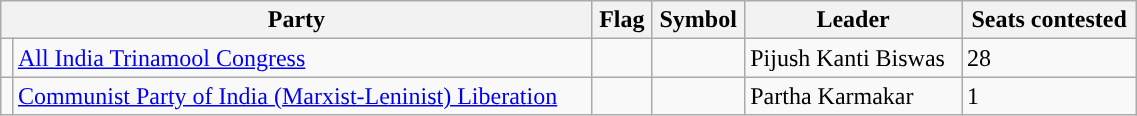<table class="wikitable"  width="60%">
<tr>
<th colspan="2">Party</th>
<th>Flag</th>
<th>Symbol</th>
<th>Leader</th>
<th>Seats contested</th>
</tr>
<tr>
<td style="text-align:center; background:"></td>
<td><a href='#'>All India Trinamool Congress</a></td>
<td></td>
<td></td>
<td>Pijush Kanti Biswas</td>
<td>28</td>
</tr>
<tr>
<td style="text-align:center; background:"></td>
<td><a href='#'>Communist Party of India (Marxist-Leninist) Liberation</a></td>
<td></td>
<td></td>
<td>Partha Karmakar</td>
<td>1</td>
</tr>
</table>
